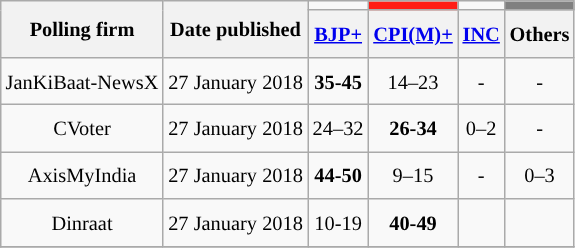<table class="wikitable collapsible" style="text-align:center;font-size:85%;line-height:25px">
<tr>
<th class="wikitable" rowspan="2">Polling firm</th>
<th class="wikitable" rowspan="2">Date published</th>
<td></td>
<td bgcolor=#FF1D15></td>
<td></td>
<td style="background:gray;"></td>
</tr>
<tr>
<th class="wikitable"><a href='#'>BJP+</a></th>
<th class="wikitable"><a href='#'>CPI(M)+</a></th>
<th class="wikitable"><a href='#'>INC</a></th>
<th class="wikitable">Others</th>
</tr>
<tr>
<td>JanKiBaat-NewsX</td>
<td>27 January 2018</td>
<td><strong>35-45</strong></td>
<td>14–23</td>
<td>-</td>
<td>-</td>
</tr>
<tr>
<td>CVoter</td>
<td>27 January 2018</td>
<td>24–32</td>
<td><strong>26-34</strong></td>
<td>0–2</td>
<td>-</td>
</tr>
<tr>
<td>AxisMyIndia</td>
<td>27 January 2018</td>
<td><strong>44-50</strong></td>
<td>9–15</td>
<td>-</td>
<td>0–3</td>
</tr>
<tr>
<td>Dinraat</td>
<td>27 January 2018</td>
<td>10-19</td>
<td><strong>40-49</strong></td>
<td></td>
<td></td>
</tr>
<tr>
</tr>
</table>
